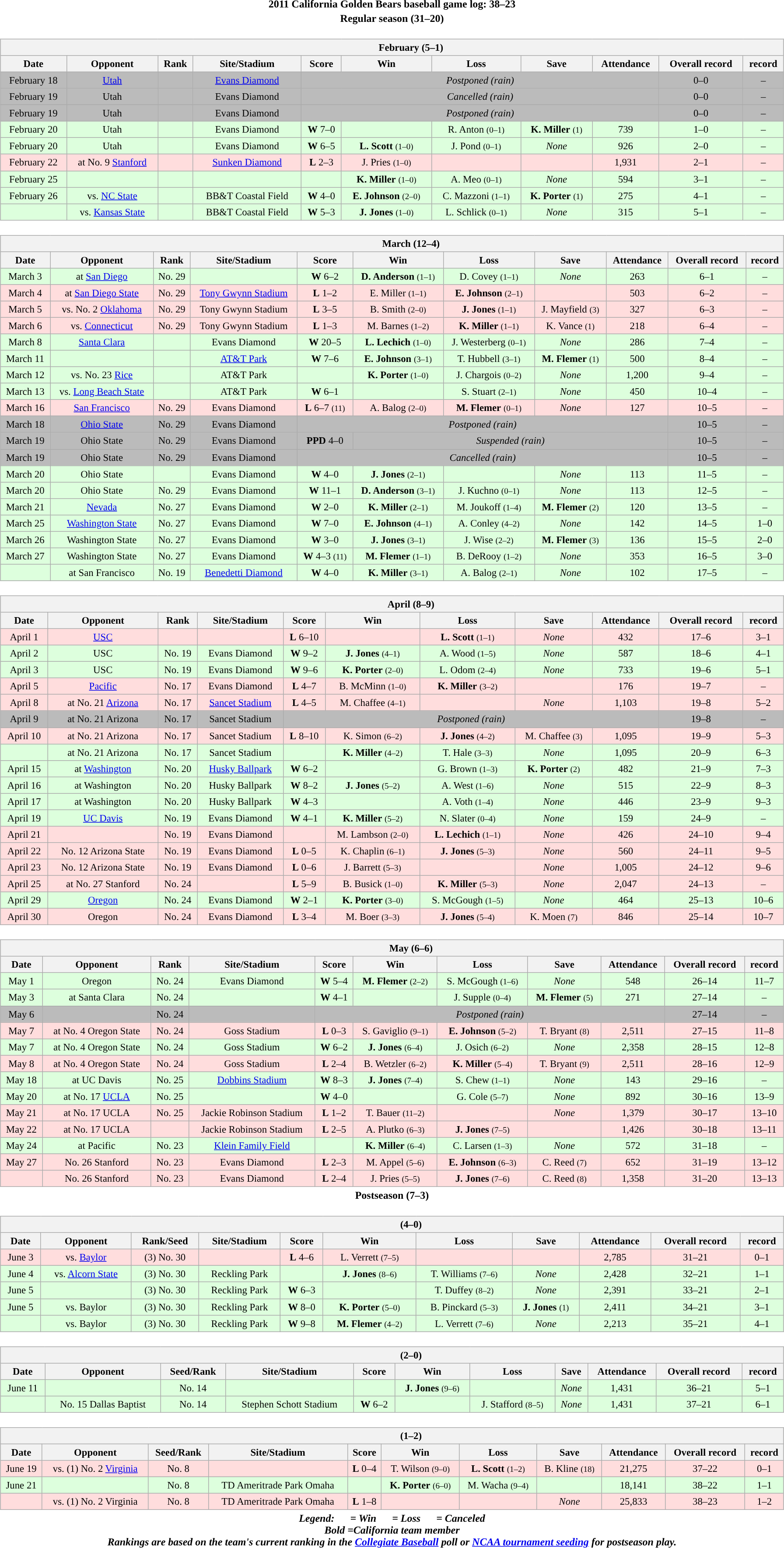<table class="toccolours" width=95% style="clear:both; margin:1.5em auto; text-align:center;">
<tr>
<th colspan=2>2011 California Golden Bears baseball game log: 38–23</th>
</tr>
<tr>
<th colspan=2>Regular season (31–20)</th>
</tr>
<tr valign="top">
<td><br><table class="wikitable collapsible collapsed" style="margin:auto; width:100%; text-align:center; font-size:95%">
<tr>
<th colspan=12 style="padding-left:4em;">February (5–1)</th>
</tr>
<tr>
<th bgcolor="#DDDDFF">Date</th>
<th bgcolor="#DDDDFF">Opponent</th>
<th bgcolor="#DDDDFF">Rank</th>
<th bgcolor="#DDDDFF">Site/Stadium</th>
<th bgcolor="#DDDDFF">Score</th>
<th bgcolor="#DDDDFF">Win</th>
<th bgcolor="#DDDDFF">Loss</th>
<th bgcolor="#DDDDFF">Save</th>
<th bgcolor="#DDDDFF">Attendance</th>
<th bgcolor="#DDDDFF">Overall record</th>
<th bgcolor="#DDDDFF"> record</th>
</tr>
<tr align="center" bgcolor="#bbbbbb">
<td>February 18</td>
<td><a href='#'>Utah</a></td>
<td></td>
<td><a href='#'>Evans Diamond</a><br></td>
<td colspan=5><em>Postponed (rain)</em><br></td>
<td>0–0</td>
<td>–</td>
</tr>
<tr align="center" bgcolor="#bbbbbb">
<td>February 19</td>
<td>Utah</td>
<td></td>
<td>Evans Diamond</td>
<td colspan=5><em>Cancelled (rain)</em></td>
<td>0–0</td>
<td>–</td>
</tr>
<tr align="center" bgcolor="#bbbbbb">
<td>February 19</td>
<td>Utah</td>
<td></td>
<td>Evans Diamond</td>
<td colspan=5><em>Postponed (rain)</em><br></td>
<td>0–0</td>
<td>–</td>
</tr>
<tr align="center" bgcolor="#ddffdd">
<td>February 20</td>
<td>Utah</td>
<td></td>
<td>Evans Diamond</td>
<td><strong>W</strong> 7–0</td>
<td></td>
<td>R. Anton <small>(0–1)</small></td>
<td><strong>K. Miller</strong> <small>(1)</small></td>
<td>739</td>
<td>1–0</td>
<td>–</td>
</tr>
<tr align="center" bgcolor="#ddffdd">
<td>February 20</td>
<td>Utah</td>
<td></td>
<td>Evans Diamond</td>
<td><strong>W</strong> 6–5</td>
<td><strong>L. Scott</strong> <small>(1–0)</small></td>
<td>J. Pond <small>(0–1)</small></td>
<td><em>None</em></td>
<td>926</td>
<td>2–0</td>
<td>–</td>
</tr>
<tr align="center" bgcolor="#ffdddd">
<td>February 22</td>
<td>at No. 9 <a href='#'>Stanford</a></td>
<td></td>
<td><a href='#'>Sunken Diamond</a><br></td>
<td><strong>L</strong> 2–3</td>
<td>J. Pries <small>(1–0)</small></td>
<td></td>
<td></td>
<td>1,931</td>
<td>2–1</td>
<td>–</td>
</tr>
<tr align="center" bgcolor="#ddffdd">
<td>February 25</td>
<td></td>
<td></td>
<td></td>
<td></td>
<td><strong>K. Miller</strong> <small>(1–0)</small></td>
<td>A. Meo <small>(0–1)</small></td>
<td><em>None</em></td>
<td>594</td>
<td>3–1</td>
<td>–</td>
</tr>
<tr align="center" bgcolor="#ddffdd">
<td>February 26</td>
<td>vs. <a href='#'>NC State</a></td>
<td></td>
<td>BB&T Coastal Field</td>
<td><strong>W</strong> 4–0</td>
<td><strong>E. Johnson</strong> <small>(2–0)</small></td>
<td>C. Mazzoni <small>(1–1)</small></td>
<td><strong>K. Porter</strong> <small>(1)</small></td>
<td>275</td>
<td>4–1</td>
<td>–</td>
</tr>
<tr align="center" bgcolor="#ddffdd">
<td></td>
<td>vs. <a href='#'>Kansas State</a></td>
<td></td>
<td>BB&T Coastal Field</td>
<td><strong>W</strong> 5–3</td>
<td><strong>J. Jones</strong> <small>(1–0)</small></td>
<td>L. Schlick <small>(0–1)</small></td>
<td><em>None</em></td>
<td>315</td>
<td>5–1</td>
<td>–</td>
</tr>
</table>
</td>
</tr>
<tr>
<td><br><table class="wikitable collapsible collapsed" style="margin:auto; width:100%; text-align:center; font-size:95%">
<tr>
<th colspan=12 style="padding-left:4em;">March (12–4)</th>
</tr>
<tr>
<th bgcolor="#DDDDFF">Date</th>
<th bgcolor="#DDDDFF">Opponent</th>
<th bgcolor="#DDDDFF">Rank</th>
<th bgcolor="#DDDDFF">Site/Stadium</th>
<th bgcolor="#DDDDFF">Score</th>
<th bgcolor="#DDDDFF">Win</th>
<th bgcolor="#DDDDFF">Loss</th>
<th bgcolor="#DDDDFF">Save</th>
<th bgcolor="#DDDDFF">Attendance</th>
<th bgcolor="#DDDDFF">Overall record</th>
<th bgcolor="#DDDDFF"> record</th>
</tr>
<tr align="center" bgcolor="#ddffdd">
<td>March 3</td>
<td>at <a href='#'>San Diego</a></td>
<td>No. 29</td>
<td></td>
<td><strong>W</strong> 6–2</td>
<td><strong>D. Anderson</strong> <small>(1–1)</small></td>
<td>D. Covey <small>(1–1)</small></td>
<td><em>None</em></td>
<td>263</td>
<td>6–1</td>
<td>–</td>
</tr>
<tr align="center" bgcolor="#ffdddd">
<td>March 4</td>
<td>at <a href='#'>San Diego State</a></td>
<td>No. 29</td>
<td><a href='#'>Tony Gwynn Stadium</a><br></td>
<td><strong>L</strong> 1–2</td>
<td>E. Miller <small>(1–1)</small></td>
<td><strong>E. Johnson</strong> <small>(2–1)</small></td>
<td></td>
<td>503</td>
<td>6–2</td>
<td>–</td>
</tr>
<tr align="center" bgcolor="#ffdddd">
<td>March 5</td>
<td>vs. No. 2 <a href='#'>Oklahoma</a></td>
<td>No. 29</td>
<td>Tony Gwynn Stadium</td>
<td><strong>L</strong> 3–5</td>
<td>B. Smith <small>(2–0)</small></td>
<td><strong>J. Jones</strong> <small>(1–1)</small></td>
<td>J. Mayfield <small>(3)</small></td>
<td>327</td>
<td>6–3</td>
<td>–</td>
</tr>
<tr align="center" bgcolor="#ffdddd">
<td>March 6</td>
<td>vs. <a href='#'>Connecticut</a></td>
<td>No. 29</td>
<td>Tony Gwynn Stadium</td>
<td><strong>L</strong> 1–3</td>
<td>M. Barnes <small>(1–2)</small></td>
<td><strong>K. Miller</strong> <small>(1–1)</small></td>
<td>K. Vance <small>(1)</small></td>
<td>218</td>
<td>6–4</td>
<td>–</td>
</tr>
<tr align="center" bgcolor="#ddffdd">
<td>March 8</td>
<td><a href='#'>Santa Clara</a></td>
<td></td>
<td>Evans Diamond</td>
<td><strong>W</strong> 20–5</td>
<td><strong>L. Lechich</strong> <small>(1–0)</small></td>
<td>J. Westerberg <small>(0–1)</small></td>
<td><em>None</em></td>
<td>286</td>
<td>7–4</td>
<td>–</td>
</tr>
<tr align="center" bgcolor="#ddffdd">
<td>March 11</td>
<td></td>
<td></td>
<td><a href='#'>AT&T Park</a><br></td>
<td><strong>W</strong> 7–6</td>
<td><strong>E. Johnson</strong> <small>(3–1)</small></td>
<td>T. Hubbell <small>(3–1)</small></td>
<td><strong>M. Flemer</strong> <small>(1)</small></td>
<td>500</td>
<td>8–4</td>
<td>–</td>
</tr>
<tr align="center" bgcolor="#ddffdd">
<td>March 12</td>
<td>vs. No. 23 <a href='#'>Rice</a></td>
<td></td>
<td>AT&T Park</td>
<td></td>
<td><strong>K. Porter</strong> <small>(1–0)</small></td>
<td>J. Chargois <small>(0–2)</small></td>
<td><em>None</em></td>
<td>1,200</td>
<td>9–4</td>
<td>–</td>
</tr>
<tr align="center" bgcolor="#ddffdd">
<td>March 13</td>
<td>vs. <a href='#'>Long Beach State</a></td>
<td></td>
<td>AT&T Park</td>
<td><strong>W</strong> 6–1</td>
<td></td>
<td>S. Stuart <small>(2–1)</small></td>
<td><em>None</em></td>
<td>450</td>
<td>10–4</td>
<td>–</td>
</tr>
<tr align="center" bgcolor="#ffdddd">
<td>March 16</td>
<td><a href='#'>San Francisco</a></td>
<td>No. 29</td>
<td>Evans Diamond</td>
<td><strong>L</strong> 6–7 <small>(11)</small></td>
<td>A. Balog <small>(2–0)</small></td>
<td><strong>M. Flemer</strong> <small>(0–1)</small></td>
<td><em>None</em></td>
<td>127</td>
<td>10–5</td>
<td>–</td>
</tr>
<tr align="center" bgcolor="#bbbbbb">
<td>March 18</td>
<td><a href='#'>Ohio State</a></td>
<td>No. 29</td>
<td>Evans Diamond</td>
<td colspan=5><em>Postponed (rain)</em><br></td>
<td>10–5</td>
<td>–</td>
</tr>
<tr align="center" bgcolor="#bbbbbb">
<td>March 19</td>
<td>Ohio State</td>
<td>No. 29</td>
<td>Evans Diamond</td>
<td><strong>PPD</strong> 4–0</td>
<td colspan=4><em>Suspended (rain)</em><br></td>
<td>10–5</td>
<td>–</td>
</tr>
<tr align="center" bgcolor="#bbbbbb">
<td>March 19</td>
<td>Ohio State</td>
<td>No. 29</td>
<td>Evans Diamond</td>
<td colspan=5><em>Cancelled (rain)</em></td>
<td>10–5</td>
<td>–</td>
</tr>
<tr align="center" bgcolor="#ddffdd">
<td>March 20</td>
<td>Ohio State</td>
<td></td>
<td>Evans Diamond</td>
<td><strong>W</strong> 4–0</td>
<td><strong>J. Jones</strong> <small>(2–1)</small></td>
<td></td>
<td><em>None</em></td>
<td>113</td>
<td>11–5</td>
<td>–</td>
</tr>
<tr align="center" bgcolor="#ddffdd">
<td>March 20</td>
<td>Ohio State</td>
<td>No. 29</td>
<td>Evans Diamond</td>
<td><strong>W</strong> 11–1</td>
<td><strong>D. Anderson</strong> <small>(3–1)</small></td>
<td>J. Kuchno <small>(0–1)</small></td>
<td><em>None</em></td>
<td>113</td>
<td>12–5</td>
<td>–</td>
</tr>
<tr align="center" bgcolor="#ddffdd">
<td>March 21</td>
<td><a href='#'>Nevada</a></td>
<td>No. 27</td>
<td>Evans Diamond</td>
<td><strong>W</strong> 2–0</td>
<td><strong>K. Miller</strong> <small>(2–1)</small></td>
<td>M. Joukoff <small>(1–4)</small></td>
<td><strong>M. Flemer</strong> <small>(2)</small></td>
<td>120</td>
<td>13–5</td>
<td>–</td>
</tr>
<tr align="center" bgcolor="#ddffdd">
<td>March 25</td>
<td><a href='#'>Washington State</a></td>
<td>No. 27</td>
<td>Evans Diamond</td>
<td><strong>W</strong> 7–0</td>
<td><strong>E. Johnson</strong> <small>(4–1)</small></td>
<td>A. Conley <small>(4–2)</small></td>
<td><em>None</em></td>
<td>142</td>
<td>14–5</td>
<td>1–0</td>
</tr>
<tr align="center" bgcolor="#ddffdd">
<td>March 26</td>
<td>Washington State</td>
<td>No. 27</td>
<td>Evans Diamond</td>
<td><strong>W</strong> 3–0</td>
<td><strong>J. Jones</strong> <small>(3–1)</small></td>
<td>J. Wise <small>(2–2)</small></td>
<td><strong>M. Flemer</strong> <small>(3)</small></td>
<td>136</td>
<td>15–5</td>
<td>2–0</td>
</tr>
<tr align="center" bgcolor="#ddffdd">
<td>March 27</td>
<td>Washington State</td>
<td>No. 27</td>
<td>Evans Diamond</td>
<td><strong>W</strong> 4–3 <small>(11)</small></td>
<td><strong>M. Flemer</strong> <small>(1–1)</small></td>
<td>B. DeRooy <small>(1–2)</small></td>
<td><em>None</em></td>
<td>353</td>
<td>16–5</td>
<td>3–0</td>
</tr>
<tr align="center" bgcolor="#ddffdd">
<td></td>
<td>at San Francisco</td>
<td>No. 19</td>
<td><a href='#'>Benedetti Diamond</a><br></td>
<td><strong>W</strong> 4–0</td>
<td><strong>K. Miller</strong> <small>(3–1)</small></td>
<td>A. Balog <small>(2–1)</small></td>
<td><em>None</em></td>
<td>102</td>
<td>17–5</td>
<td>–</td>
</tr>
</table>
</td>
</tr>
<tr>
<td><br><table class="wikitable collapsible collapsed" style="margin:auto; width:100%; text-align:center; font-size:95%">
<tr>
<th colspan=12 style="padding-left:4em;">April (8–9)</th>
</tr>
<tr>
<th bgcolor="#DDDDFF">Date</th>
<th bgcolor="#DDDDFF">Opponent</th>
<th bgcolor="#DDDDFF">Rank</th>
<th bgcolor="#DDDDFF">Site/Stadium</th>
<th bgcolor="#DDDDFF">Score</th>
<th bgcolor="#DDDDFF">Win</th>
<th bgcolor="#DDDDFF">Loss</th>
<th bgcolor="#DDDDFF">Save</th>
<th bgcolor="#DDDDFF">Attendance</th>
<th bgcolor="#DDDDFF">Overall record</th>
<th bgcolor="#DDDDFF"> record</th>
</tr>
<tr align="center" bgcolor="#ffdddd">
<td>April 1</td>
<td><a href='#'>USC</a></td>
<td></td>
<td></td>
<td><strong>L</strong> 6–10</td>
<td></td>
<td><strong>L. Scott</strong> <small>(1–1)</small></td>
<td><em>None</em></td>
<td>432</td>
<td>17–6</td>
<td>3–1</td>
</tr>
<tr align="center" bgcolor="#ddffdd">
<td>April 2</td>
<td>USC</td>
<td>No. 19</td>
<td>Evans Diamond</td>
<td><strong>W</strong> 9–2</td>
<td><strong>J. Jones</strong> <small>(4–1)</small></td>
<td>A. Wood <small>(1–5)</small></td>
<td><em>None</em></td>
<td>587</td>
<td>18–6</td>
<td>4–1</td>
</tr>
<tr align="center" bgcolor="#ddffdd">
<td>April 3</td>
<td>USC</td>
<td>No. 19</td>
<td>Evans Diamond</td>
<td><strong>W</strong> 9–6</td>
<td><strong>K. Porter</strong> <small>(2–0)</small></td>
<td>L. Odom <small>(2–4)</small></td>
<td><em>None</em></td>
<td>733</td>
<td>19–6</td>
<td>5–1</td>
</tr>
<tr align="center" bgcolor="#ffdddd">
<td>April 5</td>
<td><a href='#'>Pacific</a></td>
<td>No. 17</td>
<td>Evans Diamond</td>
<td><strong>L</strong> 4–7</td>
<td>B. McMinn <small>(1–0)</small></td>
<td><strong>K. Miller</strong> <small>(3–2)</small></td>
<td></td>
<td>176</td>
<td>19–7</td>
<td>–</td>
</tr>
<tr align="center" bgcolor="#ffdddd">
<td>April 8</td>
<td>at No. 21 <a href='#'>Arizona</a></td>
<td>No. 17</td>
<td><a href='#'>Sancet Stadium</a><br></td>
<td><strong>L</strong> 4–5</td>
<td>M. Chaffee <small>(4–1)</small></td>
<td></td>
<td><em>None</em></td>
<td>1,103</td>
<td>19–8</td>
<td>5–2</td>
</tr>
<tr align="center" bgcolor="#bbbbbb">
<td>April 9</td>
<td>at No. 21 Arizona</td>
<td>No. 17</td>
<td>Sancet Stadium</td>
<td colspan=5><em>Postponed (rain)</em><br></td>
<td>19–8</td>
<td>–</td>
</tr>
<tr align="center" bgcolor="#ffdddd">
<td>April 10</td>
<td>at No. 21 Arizona</td>
<td>No. 17</td>
<td>Sancet Stadium</td>
<td><strong>L</strong> 8–10</td>
<td>K. Simon <small>(6–2)</small></td>
<td><strong>J. Jones</strong> <small>(4–2)</small></td>
<td>M. Chaffee <small>(3)</small></td>
<td>1,095</td>
<td>19–9</td>
<td>5–3</td>
</tr>
<tr align="center" bgcolor="#ddffdd">
<td></td>
<td>at No. 21 Arizona</td>
<td>No. 17</td>
<td>Sancet Stadium</td>
<td></td>
<td><strong>K. Miller</strong> <small>(4–2)</small></td>
<td>T. Hale <small>(3–3)</small></td>
<td><em>None</em></td>
<td>1,095</td>
<td>20–9</td>
<td>6–3</td>
</tr>
<tr align="center" bgcolor="#ddffdd">
<td>April 15</td>
<td>at <a href='#'>Washington</a></td>
<td>No. 20</td>
<td><a href='#'>Husky Ballpark</a><br></td>
<td><strong>W</strong> 6–2</td>
<td></td>
<td>G. Brown <small>(1–3)</small></td>
<td><strong>K. Porter</strong> <small>(2)</small></td>
<td>482</td>
<td>21–9</td>
<td>7–3</td>
</tr>
<tr align="center" bgcolor="#ddffdd">
<td>April 16</td>
<td>at Washington</td>
<td>No. 20</td>
<td>Husky Ballpark</td>
<td><strong>W</strong> 8–2</td>
<td><strong>J. Jones</strong> <small>(5–2)</small></td>
<td>A. West <small>(1–6)</small></td>
<td><em>None</em></td>
<td>515</td>
<td>22–9</td>
<td>8–3</td>
</tr>
<tr align="center" bgcolor="#ddffdd">
<td>April 17</td>
<td>at Washington</td>
<td>No. 20</td>
<td>Husky Ballpark</td>
<td><strong>W</strong> 4–3</td>
<td></td>
<td>A. Voth <small>(1–4)</small></td>
<td><em>None</em></td>
<td>446</td>
<td>23–9</td>
<td>9–3</td>
</tr>
<tr align="center" bgcolor="#ddffdd">
<td>April 19</td>
<td><a href='#'>UC Davis</a></td>
<td>No. 19</td>
<td>Evans Diamond</td>
<td><strong>W</strong> 4–1</td>
<td><strong>K. Miller</strong> <small>(5–2)</small></td>
<td>N. Slater <small>(0–4)</small></td>
<td><em>None</em></td>
<td>159</td>
<td>24–9</td>
<td>–</td>
</tr>
<tr align="center" bgcolor="#ffdddd">
<td>April 21</td>
<td></td>
<td>No. 19</td>
<td>Evans Diamond</td>
<td></td>
<td>M. Lambson <small>(2–0)</small></td>
<td><strong>L. Lechich</strong> <small>(1–1)</small></td>
<td><em>None</em></td>
<td>426</td>
<td>24–10</td>
<td>9–4</td>
</tr>
<tr align="center" bgcolor="#ffdddd">
<td>April 22</td>
<td>No. 12 Arizona State</td>
<td>No. 19</td>
<td>Evans Diamond</td>
<td><strong>L</strong> 0–5</td>
<td>K. Chaplin <small>(6–1)</small></td>
<td><strong>J. Jones</strong> <small>(5–3)</small></td>
<td><em>None</em></td>
<td>560</td>
<td>24–11</td>
<td>9–5</td>
</tr>
<tr align="center" bgcolor="#ffdddd">
<td>April 23</td>
<td>No. 12 Arizona State</td>
<td>No. 19</td>
<td>Evans Diamond</td>
<td><strong>L</strong> 0–6</td>
<td>J. Barrett <small>(5–3)</small></td>
<td></td>
<td><em>None</em></td>
<td>1,005</td>
<td>24–12</td>
<td>9–6</td>
</tr>
<tr align="center" bgcolor="#ffdddd">
<td>April 25</td>
<td>at No. 27 Stanford</td>
<td>No. 24</td>
<td></td>
<td><strong>L</strong> 5–9</td>
<td>B. Busick <small>(1–0)</small></td>
<td><strong>K. Miller</strong> <small>(5–3)</small></td>
<td><em>None</em></td>
<td>2,047</td>
<td>24–13</td>
<td>–</td>
</tr>
<tr align="center" bgcolor="#ddffdd">
<td>April 29</td>
<td><a href='#'>Oregon</a></td>
<td>No. 24</td>
<td>Evans Diamond</td>
<td><strong>W</strong> 2–1</td>
<td><strong>K. Porter</strong> <small>(3–0)</small></td>
<td>S. McGough <small>(1–5)</small></td>
<td><em>None</em></td>
<td>464</td>
<td>25–13</td>
<td>10–6</td>
</tr>
<tr align="center" bgcolor="#ffdddd">
<td>April 30</td>
<td>Oregon</td>
<td>No. 24</td>
<td>Evans Diamond</td>
<td><strong>L</strong> 3–4</td>
<td>M. Boer <small>(3–3)</small></td>
<td><strong>J. Jones</strong> <small>(5–4)</small></td>
<td>K. Moen <small>(7)</small></td>
<td>846</td>
<td>25–14</td>
<td>10–7</td>
</tr>
</table>
</td>
</tr>
<tr>
<td><br><table class="wikitable collapsible collapsed" style="margin:auto; width:100%; text-align:center; font-size:95%">
<tr>
<th colspan=12 style="padding-left:4em;">May (6–6)</th>
</tr>
<tr>
<th bgcolor="#DDDDFF">Date</th>
<th bgcolor="#DDDDFF">Opponent</th>
<th bgcolor="#DDDDFF">Rank</th>
<th bgcolor="#DDDDFF">Site/Stadium</th>
<th bgcolor="#DDDDFF">Score</th>
<th bgcolor="#DDDDFF">Win</th>
<th bgcolor="#DDDDFF">Loss</th>
<th bgcolor="#DDDDFF">Save</th>
<th bgcolor="#DDDDFF">Attendance</th>
<th bgcolor="#DDDDFF">Overall record</th>
<th bgcolor="#DDDDFF"> record</th>
</tr>
<tr align="center" bgcolor="#ddffdd">
<td>May 1</td>
<td>Oregon</td>
<td>No. 24</td>
<td>Evans Diamond</td>
<td><strong>W</strong> 5–4</td>
<td><strong>M. Flemer</strong> <small>(2–2)</small></td>
<td>S. McGough <small>(1–6)</small></td>
<td><em>None</em></td>
<td>548</td>
<td>26–14</td>
<td>11–7</td>
</tr>
<tr align="center" bgcolor="#ddffdd">
<td>May 3</td>
<td>at Santa Clara</td>
<td>No. 24</td>
<td><br></td>
<td><strong>W</strong> 4–1</td>
<td></td>
<td>J. Supple <small>(0–4)</small></td>
<td><strong>M. Flemer</strong> <small>(5)</small></td>
<td>271</td>
<td>27–14</td>
<td>–</td>
</tr>
<tr align="center" bgcolor="#bbbbbb">
<td>May 6</td>
<td></td>
<td>No. 24</td>
<td><br></td>
<td colspan=5><em>Postponed (rain)</em><br></td>
<td>27–14</td>
<td>–</td>
</tr>
<tr align="center" bgcolor="#ffdddd">
<td>May 7</td>
<td>at No. 4 Oregon State</td>
<td>No. 24</td>
<td>Goss Stadium</td>
<td><strong>L</strong> 0–3</td>
<td>S. Gaviglio <small>(9–1)</small></td>
<td><strong>E. Johnson</strong> <small>(5–2)</small></td>
<td>T. Bryant <small>(8)</small></td>
<td>2,511</td>
<td>27–15</td>
<td>11–8</td>
</tr>
<tr align="center" bgcolor="#ddffdd">
<td>May 7</td>
<td>at No. 4 Oregon State</td>
<td>No. 24</td>
<td>Goss Stadium</td>
<td><strong>W</strong> 6–2</td>
<td><strong>J. Jones</strong> <small>(6–4)</small></td>
<td>J. Osich <small>(6–2)</small></td>
<td><em>None</em></td>
<td>2,358</td>
<td>28–15</td>
<td>12–8</td>
</tr>
<tr align="center" bgcolor="#ffdddd">
<td>May 8</td>
<td>at No. 4 Oregon State</td>
<td>No. 24</td>
<td>Goss Stadium</td>
<td><strong>L</strong> 2–4</td>
<td>B. Wetzler <small>(6–2)</small></td>
<td><strong>K. Miller</strong> <small>(5–4)</small></td>
<td>T. Bryant <small>(9)</small></td>
<td>2,511</td>
<td>28–16</td>
<td>12–9</td>
</tr>
<tr align="center" bgcolor="#ddffdd">
<td>May 18</td>
<td>at UC Davis</td>
<td>No. 25</td>
<td><a href='#'>Dobbins Stadium</a><br></td>
<td><strong>W</strong> 8–3</td>
<td><strong>J. Jones</strong> <small>(7–4)</small></td>
<td>S. Chew <small>(1–1)</small></td>
<td><em>None</em></td>
<td>143</td>
<td>29–16</td>
<td>–</td>
</tr>
<tr align="center" bgcolor="#ddffdd">
<td>May 20</td>
<td>at No. 17 <a href='#'>UCLA</a></td>
<td>No. 25</td>
<td><br></td>
<td><strong>W</strong> 4–0</td>
<td></td>
<td>G. Cole <small>(5–7)</small></td>
<td><em>None</em></td>
<td>892</td>
<td>30–16</td>
<td>13–9</td>
</tr>
<tr align="center" bgcolor="#ffdddd">
<td>May 21</td>
<td>at No. 17 UCLA</td>
<td>No. 25</td>
<td>Jackie Robinson Stadium</td>
<td><strong>L</strong> 1–2</td>
<td>T. Bauer <small>(11–2)</small></td>
<td></td>
<td><em>None</em></td>
<td>1,379</td>
<td>30–17</td>
<td>13–10</td>
</tr>
<tr align="center" bgcolor="#ffdddd">
<td>May 22</td>
<td>at No. 17 UCLA</td>
<td></td>
<td>Jackie Robinson Stadium</td>
<td><strong>L</strong> 2–5</td>
<td>A. Plutko <small>(6–3)</small></td>
<td><strong>J. Jones</strong> <small>(7–5)</small></td>
<td></td>
<td>1,426</td>
<td>30–18</td>
<td>13–11</td>
</tr>
<tr align="center" bgcolor="#ddffdd">
<td>May 24</td>
<td>at Pacific</td>
<td>No. 23</td>
<td><a href='#'>Klein Family Field</a><br></td>
<td></td>
<td><strong>K. Miller</strong> <small>(6–4)</small></td>
<td>C. Larsen <small>(1–3)</small></td>
<td><em>None</em></td>
<td>572</td>
<td>31–18</td>
<td>–</td>
</tr>
<tr align="center" bgcolor="#ffdddd">
<td>May 27</td>
<td>No. 26 Stanford</td>
<td>No. 23</td>
<td>Evans Diamond</td>
<td><strong>L</strong> 2–3</td>
<td>M. Appel <small>(5–6)</small></td>
<td><strong>E. Johnson</strong> <small>(6–3)</small></td>
<td>C. Reed <small>(7)</small></td>
<td>652</td>
<td>31–19</td>
<td>13–12</td>
</tr>
<tr align="center" bgcolor="#ffdddd">
<td></td>
<td>No. 26 Stanford</td>
<td>No. 23</td>
<td>Evans Diamond</td>
<td><strong>L</strong> 2–4</td>
<td>J. Pries <small>(5–5)</small></td>
<td><strong>J. Jones</strong> <small>(7–6)</small></td>
<td>C. Reed <small>(8)</small></td>
<td>1,358</td>
<td>31–20</td>
<td>13–13</td>
</tr>
</table>
</td>
</tr>
<tr>
<th colspan=2>Postseason (7–3)</th>
</tr>
<tr valign="top">
<td><br><table class="wikitable collapsible collapsed" style="margin:auto; width:100%; text-align:center; font-size:95%">
<tr>
<th colspan=12 style="padding-left:4em;"> (4–0)</th>
</tr>
<tr>
<th bgcolor="#DDDDFF">Date</th>
<th bgcolor="#DDDDFF">Opponent</th>
<th bgcolor="#DDDDFF">Rank/Seed</th>
<th bgcolor="#DDDDFF">Site/Stadium</th>
<th bgcolor="#DDDDFF">Score</th>
<th bgcolor="#DDDDFF">Win</th>
<th bgcolor="#DDDDFF">Loss</th>
<th bgcolor="#DDDDFF">Save</th>
<th bgcolor="#DDDDFF">Attendance</th>
<th bgcolor="#DDDDFF">Overall record</th>
<th bgcolor="#DDDDFF"> record</th>
</tr>
<tr align="center" bgcolor="#ffdddd">
<td>June 3</td>
<td>vs. <a href='#'>Baylor</a></td>
<td>(3) No. 30</td>
<td></td>
<td><strong>L</strong> 4–6</td>
<td>L. Verrett <small>(7–5)</small></td>
<td></td>
<td></td>
<td>2,785</td>
<td>31–21</td>
<td>0–1</td>
</tr>
<tr align="center" bgcolor="#ddffdd">
<td>June 4</td>
<td>vs. <a href='#'>Alcorn State</a></td>
<td>(3) No. 30</td>
<td>Reckling Park</td>
<td></td>
<td><strong>J. Jones</strong> <small>(8–6)</small></td>
<td>T. Williams <small>(7–6)</small></td>
<td><em>None</em></td>
<td>2,428</td>
<td>32–21</td>
<td>1–1</td>
</tr>
<tr align="center" bgcolor="#ddffdd">
<td>June 5</td>
<td></td>
<td>(3) No. 30</td>
<td>Reckling Park</td>
<td><strong>W</strong> 6–3</td>
<td></td>
<td>T. Duffey <small>(8–2)</small></td>
<td><em>None</em></td>
<td>2,391</td>
<td>33–21</td>
<td>2–1</td>
</tr>
<tr align="center" bgcolor="#ddffdd">
<td>June 5</td>
<td>vs. Baylor</td>
<td>(3) No. 30</td>
<td>Reckling Park</td>
<td><strong>W</strong> 8–0</td>
<td><strong>K. Porter</strong> <small>(5–0)</small></td>
<td>B. Pinckard <small>(5–3)</small></td>
<td><strong>J. Jones</strong> <small>(1)</small></td>
<td>2,411</td>
<td>34–21</td>
<td>3–1</td>
</tr>
<tr align="center" bgcolor="#ddffdd">
<td></td>
<td>vs. Baylor</td>
<td>(3) No. 30</td>
<td>Reckling Park</td>
<td><strong>W</strong> 9–8</td>
<td><strong>M. Flemer</strong> <small>(4–2)</small></td>
<td>L. Verrett <small>(7–6)</small></td>
<td><em>None</em></td>
<td>2,213</td>
<td>35–21</td>
<td>4–1</td>
</tr>
</table>
</td>
</tr>
<tr>
<td><br><table class="wikitable collapsible collapsed" style="margin:auto; width:100%; text-align:center; font-size:95%">
<tr>
<th colspan=12 style="padding-left:4em;"> (2–0)</th>
</tr>
<tr>
<th bgcolor="#DDDDFF">Date</th>
<th bgcolor="#DDDDFF">Opponent</th>
<th bgcolor="#DDDDFF">Seed/Rank</th>
<th bgcolor="#DDDDFF">Site/Stadium</th>
<th bgcolor="#DDDDFF">Score</th>
<th bgcolor="#DDDDFF">Win</th>
<th bgcolor="#DDDDFF">Loss</th>
<th bgcolor="#DDDDFF">Save</th>
<th bgcolor="#DDDDFF">Attendance</th>
<th bgcolor="#DDDDFF">Overall record</th>
<th bgcolor="#DDDDFF"> record</th>
</tr>
<tr align="center" bgcolor="#ddffdd">
<td>June 11</td>
<td></td>
<td>No. 14</td>
<td></td>
<td></td>
<td><strong>J. Jones</strong> <small>(9–6)</small></td>
<td></td>
<td><em>None</em></td>
<td>1,431</td>
<td>36–21</td>
<td>5–1</td>
</tr>
<tr align="center" bgcolor="#ddffdd">
<td></td>
<td>No. 15 Dallas Baptist</td>
<td>No. 14</td>
<td>Stephen Schott Stadium</td>
<td><strong>W</strong> 6–2</td>
<td></td>
<td>J. Stafford <small>(8–5)</small></td>
<td><em>None</em></td>
<td>1,431</td>
<td>37–21</td>
<td>6–1</td>
</tr>
</table>
</td>
</tr>
<tr>
<td><br><table class="wikitable collapsible collapsed" style="margin:auto; width:100%; text-align:center; font-size:95%">
<tr>
<th colspan=12 style="padding-left:4em;"> (1–2)</th>
</tr>
<tr>
<th bgcolor="#DDDDFF">Date</th>
<th bgcolor="#DDDDFF">Opponent</th>
<th bgcolor="#DDDDFF">Seed/Rank</th>
<th bgcolor="#DDDDFF">Site/Stadium</th>
<th bgcolor="#DDDDFF">Score</th>
<th bgcolor="#DDDDFF">Win</th>
<th bgcolor="#DDDDFF">Loss</th>
<th bgcolor="#DDDDFF">Save</th>
<th bgcolor="#DDDDFF">Attendance</th>
<th bgcolor="#DDDDFF">Overall record</th>
<th bgcolor="#DDDDFF"> record</th>
</tr>
<tr align="center" bgcolor="#ffdddd">
<td>June 19</td>
<td>vs. (1) No. 2 <a href='#'>Virginia</a></td>
<td>No. 8</td>
<td></td>
<td><strong>L</strong> 0–4</td>
<td>T. Wilson <small>(9–0)</small></td>
<td><strong>L. Scott</strong> <small>(1–2)</small></td>
<td>B. Kline <small>(18)</small></td>
<td>21,275</td>
<td>37–22</td>
<td>0–1</td>
</tr>
<tr align="center" bgcolor="#ddffdd">
<td>June 21</td>
<td></td>
<td>No. 8</td>
<td>TD Ameritrade Park Omaha</td>
<td></td>
<td><strong>K. Porter</strong> <small>(6–0)</small></td>
<td>M. Wacha <small>(9–4)</small></td>
<td></td>
<td>18,141</td>
<td>38–22</td>
<td>1–1</td>
</tr>
<tr align="center" bgcolor="#ffdddd">
<td></td>
<td>vs. (1) No. 2 Virginia</td>
<td>No. 8</td>
<td>TD Ameritrade Park Omaha</td>
<td><strong>L</strong> 1–8</td>
<td></td>
<td></td>
<td><em>None</em></td>
<td>25,833</td>
<td>38–23</td>
<td>1–2</td>
</tr>
</table>
</td>
</tr>
<tr>
<th colspan=12><em>Legend:       = Win       = Loss       = Canceled<br>Bold =California team member<br>Rankings are based on the team's current ranking in the <a href='#'>Collegiate Baseball</a> poll or <a href='#'>NCAA tournament seeding</a> for postseason play.</em></th>
</tr>
</table>
